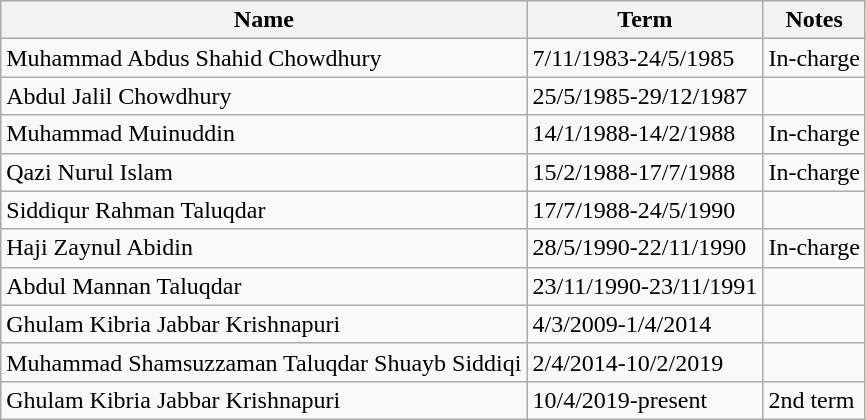<table class="wikitable">
<tr>
<th>Name</th>
<th>Term</th>
<th>Notes</th>
</tr>
<tr>
<td>Muhammad Abdus Shahid Chowdhury</td>
<td>7/11/1983-24/5/1985</td>
<td>In-charge</td>
</tr>
<tr>
<td>Abdul Jalil Chowdhury</td>
<td>25/5/1985-29/12/1987</td>
<td></td>
</tr>
<tr>
<td>Muhammad Muinuddin</td>
<td>14/1/1988-14/2/1988</td>
<td>In-charge</td>
</tr>
<tr>
<td>Qazi Nurul Islam</td>
<td>15/2/1988-17/7/1988</td>
<td>In-charge</td>
</tr>
<tr>
<td>Siddiqur Rahman Taluqdar</td>
<td>17/7/1988-24/5/1990</td>
<td></td>
</tr>
<tr>
<td>Haji Zaynul Abidin</td>
<td>28/5/1990-22/11/1990</td>
<td>In-charge</td>
</tr>
<tr>
<td>Abdul Mannan Taluqdar</td>
<td>23/11/1990-23/11/1991</td>
<td></td>
</tr>
<tr>
<td>Ghulam Kibria Jabbar Krishnapuri</td>
<td>4/3/2009-1/4/2014</td>
<td></td>
</tr>
<tr>
<td>Muhammad Shamsuzzaman Taluqdar Shuayb Siddiqi</td>
<td>2/4/2014-10/2/2019</td>
<td></td>
</tr>
<tr>
<td>Ghulam Kibria Jabbar Krishnapuri</td>
<td>10/4/2019-present</td>
<td>2nd term</td>
</tr>
</table>
